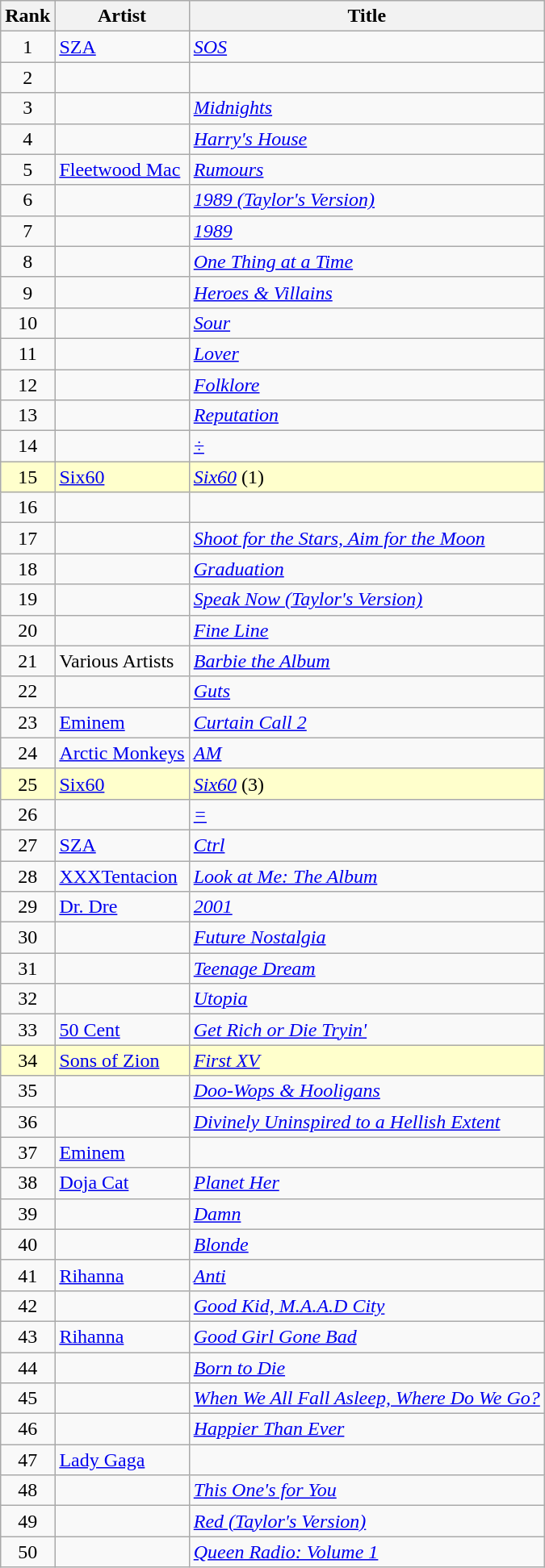<table class="wikitable sortable">
<tr>
<th>Rank</th>
<th>Artist</th>
<th>Title</th>
</tr>
<tr>
<td align="center">1</td>
<td><a href='#'>SZA</a></td>
<td><em><a href='#'>SOS</a></em></td>
</tr>
<tr>
<td align="center">2</td>
<td></td>
<td><em></em></td>
</tr>
<tr>
<td align="center">3</td>
<td></td>
<td><em><a href='#'>Midnights</a></em></td>
</tr>
<tr>
<td align="center">4</td>
<td></td>
<td><em><a href='#'>Harry's House</a></em></td>
</tr>
<tr>
<td align="center">5</td>
<td><a href='#'>Fleetwood Mac</a></td>
<td><em><a href='#'>Rumours</a></em></td>
</tr>
<tr>
<td align="center">6</td>
<td></td>
<td><em><a href='#'>1989 (Taylor's Version)</a></em></td>
</tr>
<tr>
<td align="center">7</td>
<td></td>
<td><em><a href='#'>1989</a></em></td>
</tr>
<tr>
<td align="center">8</td>
<td></td>
<td><em><a href='#'>One Thing at a Time</a></em></td>
</tr>
<tr>
<td align="center">9</td>
<td></td>
<td><em><a href='#'>Heroes & Villains</a></em></td>
</tr>
<tr>
<td align="center">10</td>
<td></td>
<td><em><a href='#'>Sour</a></em></td>
</tr>
<tr>
<td align="center">11</td>
<td></td>
<td><em><a href='#'>Lover</a></em></td>
</tr>
<tr>
<td align="center">12</td>
<td></td>
<td><em><a href='#'>Folklore</a></em></td>
</tr>
<tr>
<td align="center">13</td>
<td></td>
<td><em><a href='#'>Reputation</a></em></td>
</tr>
<tr>
<td align="center">14</td>
<td></td>
<td><em><a href='#'>÷</a></em></td>
</tr>
<tr bgcolor="#FFFFCC">
<td align="center">15</td>
<td><a href='#'>Six60</a></td>
<td><em><a href='#'>Six60</a></em> (1)</td>
</tr>
<tr>
<td align="center">16</td>
<td></td>
<td><em></em></td>
</tr>
<tr>
<td align="center">17</td>
<td></td>
<td><em><a href='#'>Shoot for the Stars, Aim for the Moon</a></em></td>
</tr>
<tr>
<td align="center">18</td>
<td></td>
<td><em><a href='#'>Graduation</a></em></td>
</tr>
<tr>
<td align="center">19</td>
<td></td>
<td><em><a href='#'>Speak Now (Taylor's Version)</a></em></td>
</tr>
<tr>
<td align="center">20</td>
<td></td>
<td><em><a href='#'>Fine Line</a></em></td>
</tr>
<tr>
<td align="center">21</td>
<td>Various Artists</td>
<td><em><a href='#'>Barbie the Album</a></em></td>
</tr>
<tr>
<td align="center">22</td>
<td></td>
<td><em><a href='#'>Guts</a></em></td>
</tr>
<tr>
<td align="center">23</td>
<td><a href='#'>Eminem</a></td>
<td><em><a href='#'>Curtain Call 2</a></em></td>
</tr>
<tr>
<td align="center">24</td>
<td><a href='#'>Arctic Monkeys</a></td>
<td><em><a href='#'>AM</a></em></td>
</tr>
<tr bgcolor="#FFFFCC">
<td align="center">25</td>
<td><a href='#'>Six60</a></td>
<td><em><a href='#'>Six60</a></em> (3)</td>
</tr>
<tr>
<td align="center">26</td>
<td></td>
<td><em><a href='#'>=</a></em></td>
</tr>
<tr>
<td align="center">27</td>
<td><a href='#'>SZA</a></td>
<td><em><a href='#'>Ctrl</a></em></td>
</tr>
<tr>
<td align="center">28</td>
<td><a href='#'>XXXTentacion</a></td>
<td><em><a href='#'>Look at Me: The Album</a></em></td>
</tr>
<tr>
<td align="center">29</td>
<td><a href='#'>Dr. Dre</a></td>
<td><em><a href='#'>2001</a></em></td>
</tr>
<tr>
<td align="center">30</td>
<td></td>
<td><em><a href='#'>Future Nostalgia</a></em></td>
</tr>
<tr>
<td align="center">31</td>
<td></td>
<td><em><a href='#'>Teenage Dream</a></em></td>
</tr>
<tr>
<td align="center">32</td>
<td></td>
<td><em><a href='#'>Utopia</a></em></td>
</tr>
<tr>
<td align="center">33</td>
<td><a href='#'>50 Cent</a></td>
<td><em><a href='#'>Get Rich or Die Tryin'</a></em></td>
</tr>
<tr bgcolor="#FFFFCC">
<td align="center">34</td>
<td><a href='#'>Sons of Zion</a></td>
<td><em><a href='#'>First XV</a></em></td>
</tr>
<tr>
<td align="center">35</td>
<td></td>
<td><em><a href='#'>Doo-Wops & Hooligans</a></em></td>
</tr>
<tr>
<td align="center">36</td>
<td></td>
<td><em><a href='#'>Divinely Uninspired to a Hellish Extent</a></em></td>
</tr>
<tr>
<td align="center">37</td>
<td><a href='#'>Eminem</a></td>
<td><em></em></td>
</tr>
<tr>
<td align="center">38</td>
<td><a href='#'>Doja Cat</a></td>
<td><em><a href='#'>Planet Her</a></em></td>
</tr>
<tr>
<td align="center">39</td>
<td></td>
<td><em><a href='#'>Damn</a></em></td>
</tr>
<tr>
<td align="center">40</td>
<td></td>
<td><em><a href='#'>Blonde</a></em></td>
</tr>
<tr>
<td align="center">41</td>
<td><a href='#'>Rihanna</a></td>
<td><em><a href='#'>Anti</a></em></td>
</tr>
<tr>
<td align="center">42</td>
<td></td>
<td><em><a href='#'>Good Kid, M.A.A.D City</a></em></td>
</tr>
<tr>
<td align="center">43</td>
<td><a href='#'>Rihanna</a></td>
<td><em><a href='#'>Good Girl Gone Bad</a></em></td>
</tr>
<tr>
<td align="center">44</td>
<td></td>
<td><em><a href='#'>Born to Die</a></em></td>
</tr>
<tr>
<td align="center">45</td>
<td></td>
<td><em><a href='#'>When We All Fall Asleep, Where Do We Go?</a></em></td>
</tr>
<tr>
<td align="center">46</td>
<td></td>
<td><em><a href='#'>Happier Than Ever</a></em></td>
</tr>
<tr>
<td align="center">47</td>
<td><a href='#'>Lady Gaga</a></td>
<td><em></em></td>
</tr>
<tr>
<td align="center">48</td>
<td></td>
<td><em><a href='#'>This One's for You</a></em></td>
</tr>
<tr>
<td align="center">49</td>
<td></td>
<td><em><a href='#'>Red (Taylor's Version)</a></em></td>
</tr>
<tr>
<td align="center">50</td>
<td></td>
<td><em><a href='#'>Queen Radio: Volume 1</a></em></td>
</tr>
</table>
